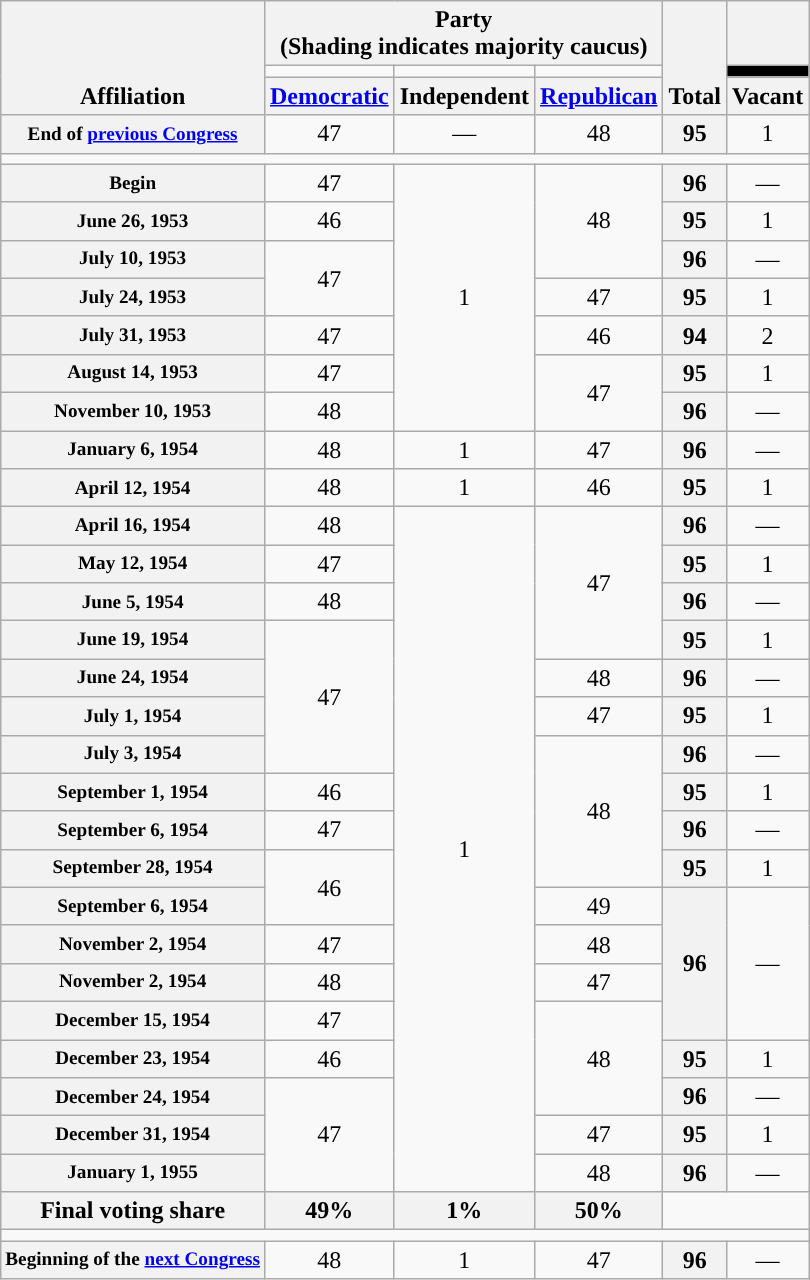<table class="wikitable" style="text-align:center">
<tr style="vertical-align:bottom">
<th rowspan=3>Affiliation</th>
<th colspan=3>Party <div>(Shading indicates majority caucus)</div></th>
<th rowspan=3>Total</th>
<th></th>
</tr>
<tr style="height:5px">
<td style="background-color:"></td>
<td style="background-color:"></td>
<td style="background-color:"></td>
<td style="background-color:black"></td>
</tr>
<tr>
<th><a href='#'>Democratic</a></th>
<th>Independent</th>
<th><a href='#'>Republican</a></th>
<th>Vacant</th>
</tr>
<tr>
<th nowrap style="font-size:80%">End of <a href='#'>previous Congress</a></th>
<td>47</td>
<td>—</td>
<td>48</td>
<th>95</th>
<td>1</td>
</tr>
<tr>
<td colspan=6></td>
</tr>
<tr>
<th nowrap style="font-size:80%">Begin</th>
<td>47</td>
<td rowspan=7>1</td>
<td rowspan=3 >48</td>
<th>96</th>
<td>—</td>
</tr>
<tr style="text-align:center">
<th nowrap style="font-size:80%">June 26, 1953</th>
<td>46</td>
<th>95</th>
<td>1</td>
</tr>
<tr style="text-align:center">
<th nowrap style="font-size:80%">July 10, 1953</th>
<td rowspan=2>47</td>
<th>96</th>
<td>—</td>
</tr>
<tr style="text-align:center">
<th nowrap style="font-size:80%">July 24, 1953</th>
<td>47</td>
<th>95</th>
<td>1</td>
</tr>
<tr style="text-align:center">
<th nowrap style="font-size:80%">July 31, 1953</th>
<td>47</td>
<td>46</td>
<th>94</th>
<td>2</td>
</tr>
<tr style="text-align:center">
<th nowrap style="font-size:80%">August 14, 1953</th>
<td>47</td>
<td rowspan=2>47</td>
<th>95</th>
<td>1</td>
</tr>
<tr style="text-align:center">
<th nowrap style="font-size:80%">November 10, 1953</th>
<td rowspan=1 >48</td>
<th>96</th>
<td>—</td>
</tr>
<tr style="text-align:center">
<th nowrap style="font-size:80%">January 6, 1954</th>
<td>48</td>
<td rowspan=1 >1</td>
<td rowspan=1 >47</td>
<th>96</th>
<td>—</td>
</tr>
<tr style="text-align:center">
<th nowrap style="font-size:80%">April 12, 1954</th>
<td>48</td>
<td>1</td>
<td>46</td>
<th>95</th>
<td>1</td>
</tr>
<tr style="text-align:center">
<th nowrap style="font-size:80%">April 16, 1954</th>
<td>48</td>
<td rowspan=18 >1</td>
<td rowspan=4 >47</td>
<th>96</th>
<td>—</td>
</tr>
<tr style="text-align:center">
<th nowrap style="font-size:80%">May 12, 1954</th>
<td>47</td>
<th>95</th>
<td>1</td>
</tr>
<tr style="text-align:center">
<th nowrap style="font-size:80%">June 5, 1954</th>
<td>48</td>
<th>96</th>
<td>—</td>
</tr>
<tr style="text-align:center">
<th nowrap style="font-size:80%">June 19, 1954</th>
<td rowspan=4>47</td>
<th>95</th>
<td>1</td>
</tr>
<tr style="text-align:center">
<th nowrap style="font-size:80%">June 24, 1954</th>
<td>48</td>
<th>96</th>
<td>—</td>
</tr>
<tr style="text-align:center">
<th nowrap style="font-size:80%">July 1, 1954</th>
<td>47</td>
<th>95</th>
<td>1</td>
</tr>
<tr style="text-align:center">
<th nowrap style="font-size:80%">July 3, 1954</th>
<td rowspan=4 >48</td>
<th>96</th>
<td>—</td>
</tr>
<tr style="text-align:center">
<th nowrap style="font-size:80%">September 1, 1954</th>
<td>46</td>
<th>95</th>
<td>1</td>
</tr>
<tr style="text-align:center">
<th nowrap style="font-size:80%">September 6, 1954</th>
<td>47</td>
<th>96</th>
<td>—</td>
</tr>
<tr style="text-align:center">
<th nowrap style="font-size:80%">September 28, 1954</th>
<td rowspan=2>46</td>
<th>95</th>
<td>1</td>
</tr>
<tr style="text-align:center">
<th nowrap style="font-size:80%">September 6, 1954</th>
<td>49</td>
<th rowspan=4>96</th>
<td rowspan=4>—</td>
</tr>
<tr style="text-align:center">
<th nowrap style="font-size:80%">November 2, 1954</th>
<td>47</td>
<td>48</td>
</tr>
<tr style="text-align:center">
<th nowrap style="font-size:80%">November 2, 1954</th>
<td>48</td>
<td>47</td>
</tr>
<tr style="text-align:center">
<th nowrap style="font-size:80%">December 15, 1954</th>
<td>47</td>
<td rowspan=3 >48</td>
</tr>
<tr style="text-align:center">
<th nowrap style="font-size:80%">December 23, 1954</th>
<td>46</td>
<th>95</th>
<td>1</td>
</tr>
<tr style="text-align:center">
<th nowrap style="font-size:80%">December 24, 1954</th>
<td rowspan=3>47</td>
<th>96</th>
<td>—</td>
</tr>
<tr style="text-align:center">
<th nowrap style="font-size:80%">December 31, 1954</th>
<td>47</td>
<th>95</th>
<td>1</td>
</tr>
<tr style="text-align:center">
<th nowrap style="font-size:80%">January 1, 1955</th>
<td>48</td>
<th>96</th>
<td>—</td>
</tr>
<tr style="text-align:center">
<th>Final voting share</th>
<th>49%</th>
<th>1%</th>
<th>50%</th>
<td colspan=2></td>
</tr>
<tr>
<td colspan=6></td>
</tr>
<tr>
<th nowrap style="font-size:80%">Beginning of the <a href='#'>next Congress</a></th>
<td>48</td>
<td>1</td>
<td>47</td>
<th>96</th>
<td>—</td>
</tr>
</table>
